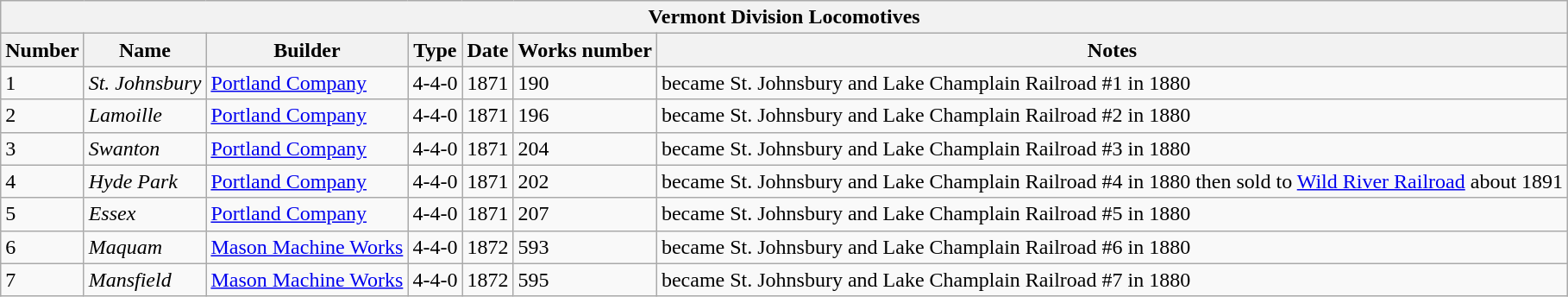<table class="wikitable mw-collapsible">
<tr>
<th colspan="7">Vermont Division Locomotives</th>
</tr>
<tr>
<th>Number</th>
<th>Name</th>
<th>Builder</th>
<th>Type</th>
<th>Date</th>
<th>Works number</th>
<th>Notes</th>
</tr>
<tr>
<td>1</td>
<td><em>St. Johnsbury</em></td>
<td><a href='#'>Portland Company</a></td>
<td>4-4-0</td>
<td>1871</td>
<td>190</td>
<td>became St. Johnsbury and Lake Champlain Railroad #1 in 1880</td>
</tr>
<tr>
<td>2</td>
<td><em>Lamoille</em></td>
<td><a href='#'>Portland Company</a></td>
<td>4-4-0</td>
<td>1871</td>
<td>196</td>
<td>became St. Johnsbury and Lake Champlain Railroad #2 in 1880</td>
</tr>
<tr>
<td>3</td>
<td><em>Swanton</em></td>
<td><a href='#'>Portland Company</a></td>
<td>4-4-0</td>
<td>1871</td>
<td>204</td>
<td>became St. Johnsbury and Lake Champlain Railroad #3 in 1880</td>
</tr>
<tr>
<td>4</td>
<td><em>Hyde Park</em></td>
<td><a href='#'>Portland Company</a></td>
<td>4-4-0</td>
<td>1871</td>
<td>202</td>
<td>became St. Johnsbury and Lake Champlain Railroad #4 in 1880 then sold to <a href='#'>Wild River Railroad</a> about 1891</td>
</tr>
<tr>
<td>5</td>
<td><em>Essex</em></td>
<td><a href='#'>Portland Company</a></td>
<td>4-4-0</td>
<td>1871</td>
<td>207</td>
<td>became St. Johnsbury and Lake Champlain Railroad #5 in 1880</td>
</tr>
<tr>
<td>6</td>
<td><em>Maquam</em></td>
<td><a href='#'>Mason Machine Works</a></td>
<td>4-4-0</td>
<td>1872</td>
<td>593</td>
<td>became St. Johnsbury and Lake Champlain Railroad #6 in 1880</td>
</tr>
<tr>
<td>7</td>
<td><em>Mansfield</em></td>
<td><a href='#'>Mason Machine Works</a></td>
<td>4-4-0</td>
<td>1872</td>
<td>595</td>
<td>became St. Johnsbury and Lake Champlain Railroad #7 in 1880</td>
</tr>
</table>
